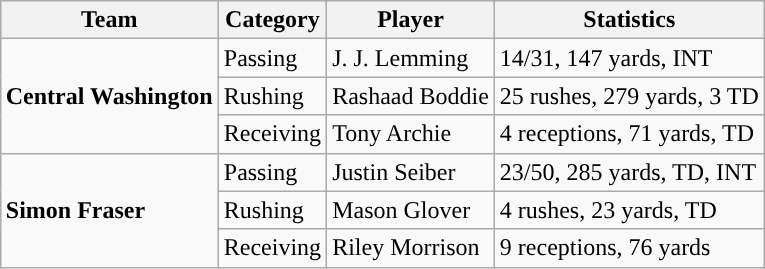<table class="wikitable" style="float: right;">
<tr>
<th>Team</th>
<th>Category</th>
<th>Player</th>
<th>Statistics</th>
</tr>
<tr>
<td rowspan=3><strong>Central Washington</strong></td>
<td>Passing</td>
<td>J. J. Lemming</td>
<td>14/31, 147 yards, INT</td>
</tr>
<tr>
<td>Rushing</td>
<td>Rashaad Boddie</td>
<td>25 rushes, 279 yards, 3 TD</td>
</tr>
<tr>
<td>Receiving</td>
<td>Tony Archie</td>
<td>4 receptions, 71 yards, TD</td>
</tr>
<tr>
<td rowspan=3><strong>Simon Fraser</strong></td>
<td>Passing</td>
<td>Justin Seiber</td>
<td>23/50, 285 yards, TD, INT</td>
</tr>
<tr>
<td>Rushing</td>
<td>Mason Glover</td>
<td>4 rushes, 23 yards, TD</td>
</tr>
<tr>
<td>Receiving</td>
<td>Riley Morrison</td>
<td>9 receptions, 76 yards</td>
</tr>
</table>
